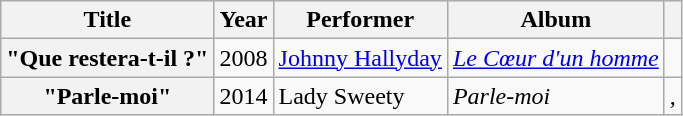<table class="wikitable plainrowheaders sortable" style="margin-right: 0;">
<tr>
<th scope="col">Title</th>
<th scope="col">Year</th>
<th scope="col">Performer</th>
<th scope="col">Album</th>
<th scope="col" class="unsortable"></th>
</tr>
<tr>
<th scope="row">"Que restera-t-il ?"</th>
<td>2008</td>
<td><a href='#'>Johnny Hallyday</a></td>
<td><em><a href='#'>Le Cœur d'un homme</a></em></td>
<td style="text-align:center;"></td>
</tr>
<tr>
<th scope="row">"Parle-moi"</th>
<td>2014</td>
<td>Lady Sweety</td>
<td><em>Parle-moi</em></td>
<td style="text-align:center;">,</td>
</tr>
</table>
